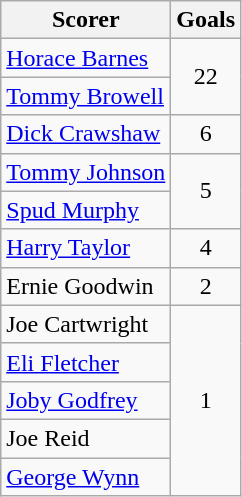<table class="wikitable">
<tr>
<th>Scorer</th>
<th>Goals</th>
</tr>
<tr>
<td> <a href='#'>Horace Barnes</a></td>
<td rowspan="2" align=center>22</td>
</tr>
<tr>
<td> <a href='#'>Tommy Browell</a></td>
</tr>
<tr>
<td> <a href='#'>Dick Crawshaw</a></td>
<td align=center>6</td>
</tr>
<tr>
<td> <a href='#'>Tommy Johnson</a></td>
<td rowspan="2" align=center>5</td>
</tr>
<tr>
<td> <a href='#'>Spud Murphy</a></td>
</tr>
<tr>
<td> <a href='#'>Harry Taylor</a></td>
<td align=center>4</td>
</tr>
<tr>
<td>Ernie Goodwin</td>
<td align=center>2</td>
</tr>
<tr>
<td>Joe Cartwright</td>
<td rowspan="5" align=center>1</td>
</tr>
<tr>
<td> <a href='#'>Eli Fletcher</a></td>
</tr>
<tr>
<td> <a href='#'>Joby Godfrey</a></td>
</tr>
<tr>
<td>Joe Reid</td>
</tr>
<tr>
<td> <a href='#'>George Wynn</a></td>
</tr>
</table>
